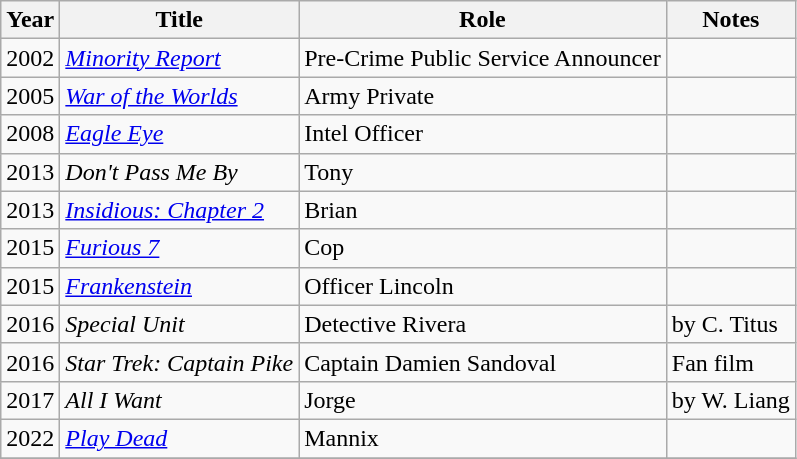<table class="wikitable">
<tr>
<th>Year</th>
<th>Title</th>
<th>Role</th>
<th>Notes</th>
</tr>
<tr>
<td>2002</td>
<td><em><a href='#'>Minority Report</a></em></td>
<td>Pre-Crime Public Service Announcer</td>
<td></td>
</tr>
<tr>
<td>2005</td>
<td><em><a href='#'>War of the Worlds</a></em></td>
<td>Army Private</td>
<td></td>
</tr>
<tr>
<td>2008</td>
<td><em><a href='#'>Eagle Eye</a></em></td>
<td>Intel Officer</td>
<td></td>
</tr>
<tr>
<td>2013</td>
<td><em>Don't Pass Me By</em></td>
<td>Tony</td>
<td></td>
</tr>
<tr>
<td>2013</td>
<td><em><a href='#'>Insidious: Chapter 2</a></em></td>
<td>Brian</td>
<td></td>
</tr>
<tr>
<td>2015</td>
<td><em><a href='#'>Furious 7</a></em></td>
<td>Cop</td>
<td></td>
</tr>
<tr>
<td>2015</td>
<td><em><a href='#'>Frankenstein</a></em></td>
<td>Officer Lincoln</td>
<td></td>
</tr>
<tr>
<td>2016</td>
<td><em>Special Unit</em></td>
<td>Detective Rivera</td>
<td>by C. Titus</td>
</tr>
<tr>
<td>2016</td>
<td><em>Star Trek: Captain Pike</em></td>
<td>Captain Damien Sandoval</td>
<td>Fan film</td>
</tr>
<tr>
<td>2017</td>
<td><em>All I Want</em></td>
<td>Jorge</td>
<td>by W. Liang</td>
</tr>
<tr>
<td>2022</td>
<td><em><a href='#'>Play Dead</a></em></td>
<td>Mannix</td>
<td></td>
</tr>
<tr>
</tr>
</table>
